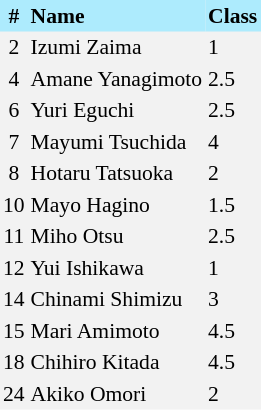<table border=0 cellpadding=2 cellspacing=0  |- bgcolor=#F2F2F2 style="text-align:center; font-size:90%;">
<tr bgcolor=#ADEBFD>
<th>#</th>
<th align=left>Name</th>
<th align=left>Class</th>
</tr>
<tr>
<td>2</td>
<td align=left>Izumi Zaima</td>
<td align=left>1</td>
</tr>
<tr>
<td>4</td>
<td align=left>Amane Yanagimoto</td>
<td align=left>2.5</td>
</tr>
<tr>
<td>6</td>
<td align=left>Yuri Eguchi</td>
<td align=left>2.5</td>
</tr>
<tr>
<td>7</td>
<td align=left>Mayumi Tsuchida</td>
<td align=left>4</td>
</tr>
<tr>
<td>8</td>
<td align=left>Hotaru Tatsuoka</td>
<td align=left>2</td>
</tr>
<tr>
<td>10</td>
<td align=left>Mayo Hagino</td>
<td align=left>1.5</td>
</tr>
<tr>
<td>11</td>
<td align=left>Miho Otsu</td>
<td align=left>2.5</td>
</tr>
<tr>
<td>12</td>
<td align=left>Yui Ishikawa</td>
<td align=left>1</td>
</tr>
<tr>
<td>14</td>
<td align=left>Chinami Shimizu</td>
<td align=left>3</td>
</tr>
<tr>
<td>15</td>
<td align=left>Mari Amimoto</td>
<td align=left>4.5</td>
</tr>
<tr>
<td>18</td>
<td align=left>Chihiro Kitada</td>
<td align=left>4.5</td>
</tr>
<tr>
<td>24</td>
<td align=left>Akiko Omori</td>
<td align=left>2</td>
</tr>
</table>
